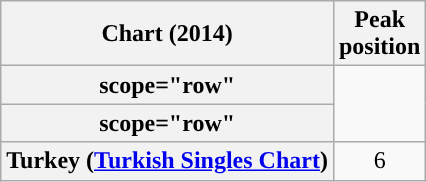<table class="wikitable plainrowheaders">
<tr>
<th>Chart (2014)</th>
<th>Peak<br>position</th>
</tr>
<tr>
<th>scope="row" </th>
</tr>
<tr>
<th>scope="row" </th>
</tr>
<tr>
<th scope="row">Turkey (<a href='#'>Turkish Singles Chart</a>)</th>
<td align=center>6</td>
</tr>
</table>
